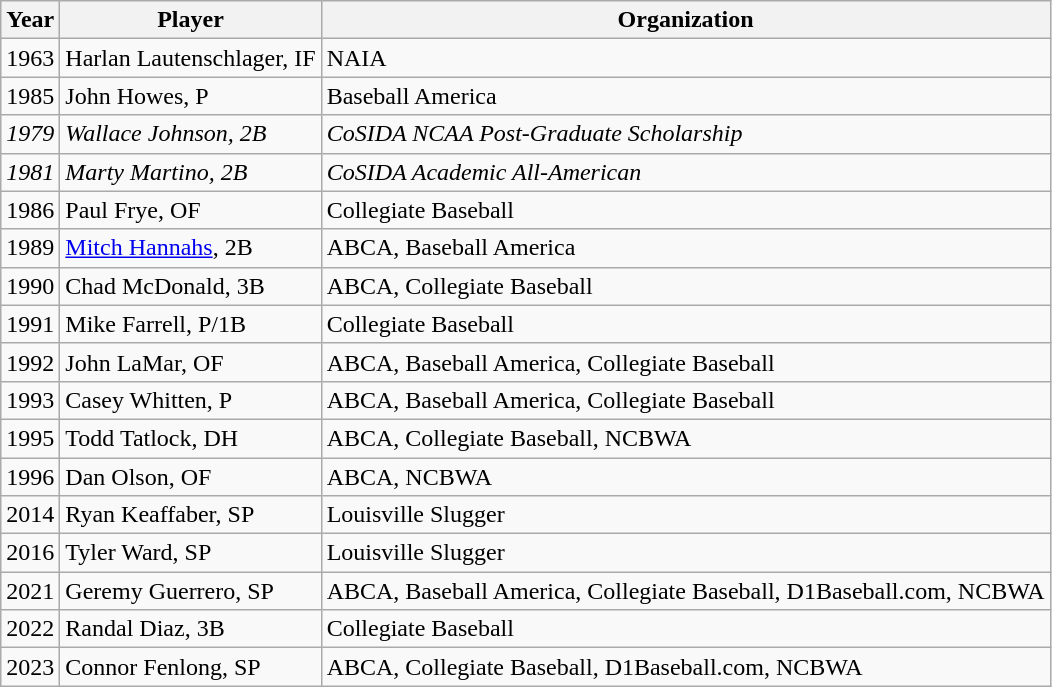<table class="wikitable">
<tr>
<th>Year</th>
<th>Player</th>
<th>Organization</th>
</tr>
<tr>
<td>1963</td>
<td>Harlan Lautenschlager, IF</td>
<td>NAIA</td>
</tr>
<tr>
<td>1985</td>
<td>John Howes, P</td>
<td>Baseball America</td>
</tr>
<tr>
<td><em>1979</em></td>
<td><em>Wallace Johnson, 2B</em></td>
<td><em>CoSIDA NCAA Post-Graduate Scholarship</em></td>
</tr>
<tr>
<td><em>1981</em></td>
<td><em>Marty Martino, 2B</em></td>
<td><em>CoSIDA Academic All-American</em></td>
</tr>
<tr>
<td>1986</td>
<td>Paul Frye, OF</td>
<td>Collegiate Baseball</td>
</tr>
<tr>
<td>1989</td>
<td><a href='#'>Mitch Hannahs</a>, 2B</td>
<td>ABCA, Baseball America</td>
</tr>
<tr>
<td>1990</td>
<td>Chad McDonald, 3B</td>
<td>ABCA, Collegiate Baseball</td>
</tr>
<tr>
<td>1991</td>
<td>Mike Farrell, P/1B</td>
<td>Collegiate Baseball</td>
</tr>
<tr>
<td>1992</td>
<td>John LaMar, OF</td>
<td>ABCA, Baseball America, Collegiate Baseball</td>
</tr>
<tr>
<td>1993</td>
<td>Casey Whitten, P</td>
<td>ABCA, Baseball America, Collegiate Baseball</td>
</tr>
<tr>
<td>1995</td>
<td>Todd Tatlock, DH</td>
<td>ABCA, Collegiate Baseball, NCBWA</td>
</tr>
<tr>
<td>1996</td>
<td>Dan Olson, OF</td>
<td>ABCA, NCBWA</td>
</tr>
<tr>
<td>2014</td>
<td>Ryan Keaffaber, SP</td>
<td>Louisville Slugger</td>
</tr>
<tr>
<td>2016</td>
<td>Tyler Ward, SP</td>
<td>Louisville Slugger</td>
</tr>
<tr>
<td>2021</td>
<td>Geremy Guerrero, SP</td>
<td>ABCA, Baseball America, Collegiate Baseball, D1Baseball.com, NCBWA</td>
</tr>
<tr>
<td>2022</td>
<td>Randal Diaz, 3B</td>
<td>Collegiate Baseball</td>
</tr>
<tr>
<td>2023</td>
<td>Connor Fenlong, SP</td>
<td>ABCA, Collegiate Baseball, D1Baseball.com, NCBWA</td>
</tr>
</table>
